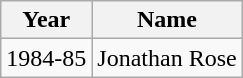<table class="wikitable">
<tr>
<th>Year</th>
<th>Name</th>
</tr>
<tr>
<td>1984-85</td>
<td>Jonathan Rose</td>
</tr>
</table>
